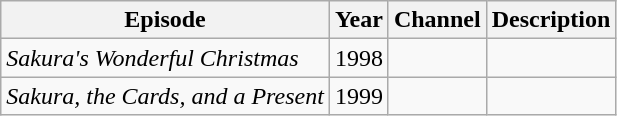<table class="wikitable sortable">
<tr>
<th>Episode</th>
<th>Year</th>
<th>Channel</th>
<th>Description</th>
</tr>
<tr>
<td><em>Sakura's Wonderful Christmas</em></td>
<td>1998</td>
<td></td>
<td></td>
</tr>
<tr>
<td><em>Sakura, the Cards, and a Present</em></td>
<td>1999</td>
<td></td>
<td></td>
</tr>
</table>
